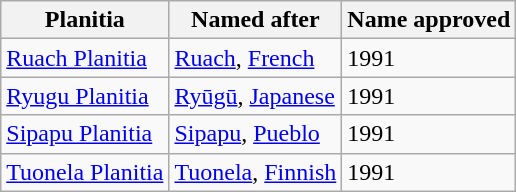<table class="wikitable">
<tr>
<th>Planitia</th>
<th>Named after</th>
<th>Name approved<br></th>
</tr>
<tr>
<td><a href='#'>Ruach Planitia</a></td>
<td><a href='#'>Ruach</a>, <a href='#'>French</a></td>
<td>1991</td>
</tr>
<tr>
<td><a href='#'>Ryugu Planitia</a></td>
<td><a href='#'>Ryūgū</a>, <a href='#'>Japanese</a></td>
<td>1991</td>
</tr>
<tr>
<td><a href='#'>Sipapu Planitia</a></td>
<td><a href='#'>Sipapu</a>, <a href='#'>Pueblo</a></td>
<td>1991</td>
</tr>
<tr>
<td><a href='#'>Tuonela Planitia</a></td>
<td><a href='#'>Tuonela</a>, <a href='#'>Finnish</a></td>
<td>1991</td>
</tr>
</table>
